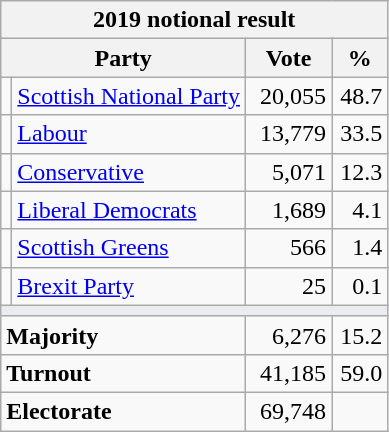<table class="wikitable">
<tr>
<th colspan="4">2019 notional result  </th>
</tr>
<tr>
<th bgcolor="#DDDDFF" width="130px" colspan="2">Party</th>
<th bgcolor="#DDDDFF" width="50px">Vote</th>
<th bgcolor="#DDDDFF" width="30px">%</th>
</tr>
<tr>
<td></td>
<td><a href='#'>Scottish National Party</a></td>
<td align=right>20,055</td>
<td align=right>48.7</td>
</tr>
<tr>
<td></td>
<td><a href='#'>Labour</a></td>
<td align="right">13,779</td>
<td align="right">33.5</td>
</tr>
<tr>
<td></td>
<td><a href='#'>Conservative</a></td>
<td align=right>5,071</td>
<td align=right>12.3</td>
</tr>
<tr>
<td></td>
<td><a href='#'>Liberal Democrats</a></td>
<td align=right>1,689</td>
<td align=right>4.1</td>
</tr>
<tr>
<td></td>
<td><a href='#'>Scottish Greens</a></td>
<td align="right">566</td>
<td align="right">1.4</td>
</tr>
<tr>
<td></td>
<td><a href='#'> Brexit Party</a></td>
<td align=right>25</td>
<td align=right>0.1</td>
</tr>
<tr>
<td colspan="4" bgcolor="#EAECF0"></td>
</tr>
<tr>
<td colspan="2"><strong>Majority</strong></td>
<td align="right">6,276</td>
<td align="right">15.2</td>
</tr>
<tr>
<td colspan="2"><strong>Turnout</strong></td>
<td align="right">41,185</td>
<td align="right">59.0</td>
</tr>
<tr>
<td colspan="2"><strong>Electorate</strong></td>
<td align=right>69,748</td>
</tr>
</table>
